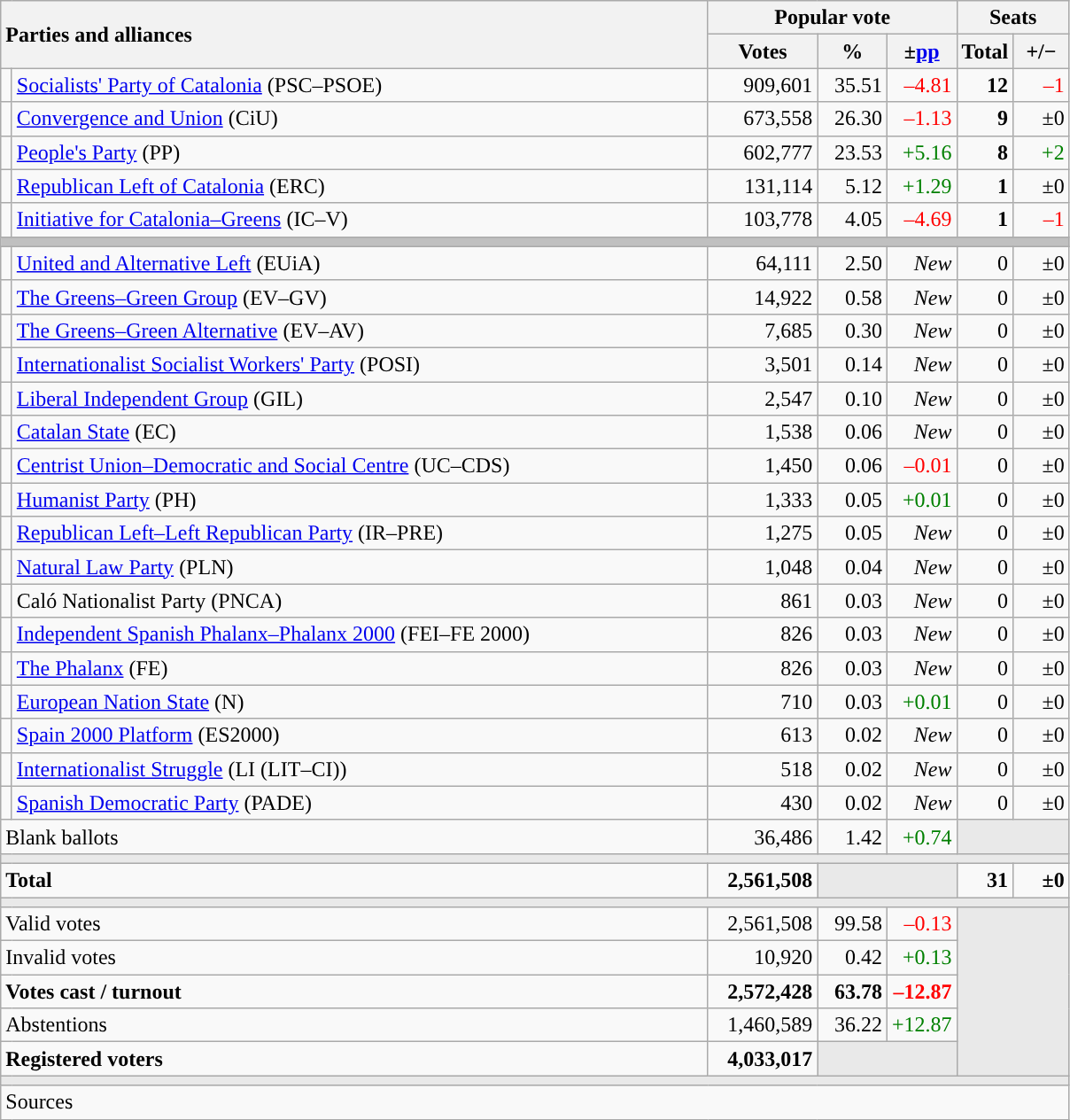<table class="wikitable" style="text-align:right;">
<tr>
<th style="text-align:left;" rowspan="2" colspan="2" width="525">Parties and alliances</th>
<th colspan="3">Popular vote</th>
<th colspan="2">Seats</th>
</tr>
<tr>
<th width="75">Votes</th>
<th width="45">%</th>
<th width="45">±<a href='#'>pp</a></th>
<th width="35">Total</th>
<th width="35">+/−</th>
</tr>
<tr>
<td width="1" style="color:inherit;background:"></td>
<td align="left"><a href='#'>Socialists' Party of Catalonia</a> (PSC–PSOE)</td>
<td>909,601</td>
<td>35.51</td>
<td style="color:red;">–4.81</td>
<td><strong>12</strong></td>
<td style="color:red;">–1</td>
</tr>
<tr>
<td style="color:inherit;background:"></td>
<td align="left"><a href='#'>Convergence and Union</a> (CiU)</td>
<td>673,558</td>
<td>26.30</td>
<td style="color:red;">–1.13</td>
<td><strong>9</strong></td>
<td>±0</td>
</tr>
<tr>
<td style="color:inherit;background:"></td>
<td align="left"><a href='#'>People's Party</a> (PP)</td>
<td>602,777</td>
<td>23.53</td>
<td style="color:green;">+5.16</td>
<td><strong>8</strong></td>
<td style="color:green;">+2</td>
</tr>
<tr>
<td style="color:inherit;background:"></td>
<td align="left"><a href='#'>Republican Left of Catalonia</a> (ERC)</td>
<td>131,114</td>
<td>5.12</td>
<td style="color:green;">+1.29</td>
<td><strong>1</strong></td>
<td>±0</td>
</tr>
<tr>
<td style="color:inherit;background:"></td>
<td align="left"><a href='#'>Initiative for Catalonia–Greens</a> (IC–V)</td>
<td>103,778</td>
<td>4.05</td>
<td style="color:red;">–4.69</td>
<td><strong>1</strong></td>
<td style="color:red;">–1</td>
</tr>
<tr>
<td colspan="7" bgcolor="#C0C0C0"></td>
</tr>
<tr>
<td style="color:inherit;background:"></td>
<td align="left"><a href='#'>United and Alternative Left</a> (EUiA)</td>
<td>64,111</td>
<td>2.50</td>
<td><em>New</em></td>
<td>0</td>
<td>±0</td>
</tr>
<tr>
<td style="color:inherit;background:"></td>
<td align="left"><a href='#'>The Greens–Green Group</a> (EV–GV)</td>
<td>14,922</td>
<td>0.58</td>
<td><em>New</em></td>
<td>0</td>
<td>±0</td>
</tr>
<tr>
<td style="color:inherit;background:"></td>
<td align="left"><a href='#'>The Greens–Green Alternative</a> (EV–AV)</td>
<td>7,685</td>
<td>0.30</td>
<td><em>New</em></td>
<td>0</td>
<td>±0</td>
</tr>
<tr>
<td style="color:inherit;background:"></td>
<td align="left"><a href='#'>Internationalist Socialist Workers' Party</a> (POSI)</td>
<td>3,501</td>
<td>0.14</td>
<td><em>New</em></td>
<td>0</td>
<td>±0</td>
</tr>
<tr>
<td style="color:inherit;background:"></td>
<td align="left"><a href='#'>Liberal Independent Group</a> (GIL)</td>
<td>2,547</td>
<td>0.10</td>
<td><em>New</em></td>
<td>0</td>
<td>±0</td>
</tr>
<tr>
<td style="color:inherit;background:"></td>
<td align="left"><a href='#'>Catalan State</a> (EC)</td>
<td>1,538</td>
<td>0.06</td>
<td><em>New</em></td>
<td>0</td>
<td>±0</td>
</tr>
<tr>
<td style="color:inherit;background:"></td>
<td align="left"><a href='#'>Centrist Union–Democratic and Social Centre</a> (UC–CDS)</td>
<td>1,450</td>
<td>0.06</td>
<td style="color:red;">–0.01</td>
<td>0</td>
<td>±0</td>
</tr>
<tr>
<td style="color:inherit;background:"></td>
<td align="left"><a href='#'>Humanist Party</a> (PH)</td>
<td>1,333</td>
<td>0.05</td>
<td style="color:green;">+0.01</td>
<td>0</td>
<td>±0</td>
</tr>
<tr>
<td style="color:inherit;background:"></td>
<td align="left"><a href='#'>Republican Left–Left Republican Party</a> (IR–PRE)</td>
<td>1,275</td>
<td>0.05</td>
<td><em>New</em></td>
<td>0</td>
<td>±0</td>
</tr>
<tr>
<td style="color:inherit;background:"></td>
<td align="left"><a href='#'>Natural Law Party</a> (PLN)</td>
<td>1,048</td>
<td>0.04</td>
<td><em>New</em></td>
<td>0</td>
<td>±0</td>
</tr>
<tr>
<td style="color:inherit;background:"></td>
<td align="left">Caló Nationalist Party (PNCA)</td>
<td>861</td>
<td>0.03</td>
<td><em>New</em></td>
<td>0</td>
<td>±0</td>
</tr>
<tr>
<td style="color:inherit;background:"></td>
<td align="left"><a href='#'>Independent Spanish Phalanx–Phalanx 2000</a> (FEI–FE 2000)</td>
<td>826</td>
<td>0.03</td>
<td><em>New</em></td>
<td>0</td>
<td>±0</td>
</tr>
<tr>
<td style="color:inherit;background:"></td>
<td align="left"><a href='#'>The Phalanx</a> (FE)</td>
<td>826</td>
<td>0.03</td>
<td><em>New</em></td>
<td>0</td>
<td>±0</td>
</tr>
<tr>
<td style="color:inherit;background:"></td>
<td align="left"><a href='#'>European Nation State</a> (N)</td>
<td>710</td>
<td>0.03</td>
<td style="color:green;">+0.01</td>
<td>0</td>
<td>±0</td>
</tr>
<tr>
<td style="color:inherit;background:"></td>
<td align="left"><a href='#'>Spain 2000 Platform</a> (ES2000)</td>
<td>613</td>
<td>0.02</td>
<td><em>New</em></td>
<td>0</td>
<td>±0</td>
</tr>
<tr>
<td style="color:inherit;background:"></td>
<td align="left"><a href='#'>Internationalist Struggle</a> (LI (LIT–CI))</td>
<td>518</td>
<td>0.02</td>
<td><em>New</em></td>
<td>0</td>
<td>±0</td>
</tr>
<tr>
<td style="color:inherit;background:"></td>
<td align="left"><a href='#'>Spanish Democratic Party</a> (PADE)</td>
<td>430</td>
<td>0.02</td>
<td><em>New</em></td>
<td>0</td>
<td>±0</td>
</tr>
<tr>
<td align="left" colspan="2">Blank ballots</td>
<td>36,486</td>
<td>1.42</td>
<td style="color:green;">+0.74</td>
<td bgcolor="#E9E9E9" colspan="2"></td>
</tr>
<tr>
<td colspan="7" bgcolor="#E9E9E9"></td>
</tr>
<tr style="font-weight:bold;">
<td align="left" colspan="2">Total</td>
<td>2,561,508</td>
<td bgcolor="#E9E9E9" colspan="2"></td>
<td>31</td>
<td>±0</td>
</tr>
<tr>
<td colspan="7" bgcolor="#E9E9E9"></td>
</tr>
<tr>
<td align="left" colspan="2">Valid votes</td>
<td>2,561,508</td>
<td>99.58</td>
<td style="color:red;">–0.13</td>
<td bgcolor="#E9E9E9" colspan="2" rowspan="5"></td>
</tr>
<tr>
<td align="left" colspan="2">Invalid votes</td>
<td>10,920</td>
<td>0.42</td>
<td style="color:green;">+0.13</td>
</tr>
<tr style="font-weight:bold;">
<td align="left" colspan="2">Votes cast / turnout</td>
<td>2,572,428</td>
<td>63.78</td>
<td style="color:red;">–12.87</td>
</tr>
<tr>
<td align="left" colspan="2">Abstentions</td>
<td>1,460,589</td>
<td>36.22</td>
<td style="color:green;">+12.87</td>
</tr>
<tr style="font-weight:bold;">
<td align="left" colspan="2">Registered voters</td>
<td>4,033,017</td>
<td bgcolor="#E9E9E9" colspan="2"></td>
</tr>
<tr>
<td colspan="7" bgcolor="#E9E9E9"></td>
</tr>
<tr>
<td align="left" colspan="7">Sources</td>
</tr>
</table>
